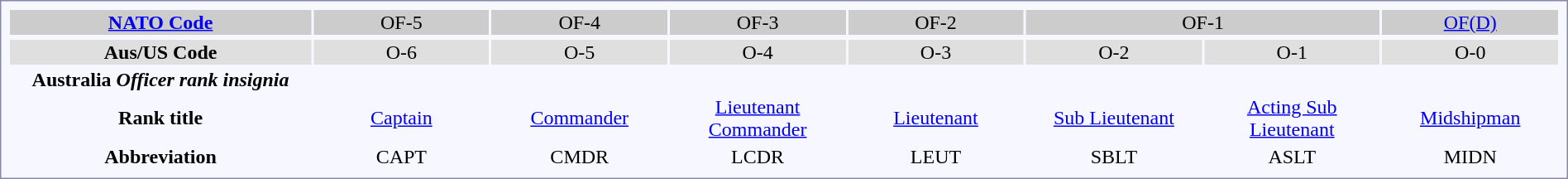<table style="border:1px solid #8888aa; background:#f7f8ff; text-align:center; padding:5px;">
<tr style="background:#CCCCCC">
<th Width=12%><a href='#'>NATO Code</a></th>
<td Width=7% colspan=2>OF-5</td>
<td Width=7% colspan=2>OF-4</td>
<td Width=7% colspan=2>OF-3</td>
<td Width=7% colspan=2>OF-2</td>
<td Width=14% colspan=2>OF-1</td>
<td Width=7%><a href='#'>OF(D)</a></td>
</tr>
<tr>
</tr>
<tr style="background:#DFDFDF">
<th Width=12%>Aus/US Code</th>
<td Width=7% colspan=2>O-6</td>
<td Width=7% colspan=2>O-5</td>
<td Width=7% colspan=2>O-4</td>
<td Width=7% colspan=2>O-3</td>
<td Width=7% colspan=1>O-2</td>
<td Width=7% colspan=1>O-1</td>
<td Width=7%>O-0</td>
</tr>
<tr>
<th> Australia <em>Officer rank insignia</em></th>
<td colspan=2></td>
<td colspan=2></td>
<td colspan=2></td>
<td colspan=2></td>
<td colspan=2></td>
<td></td>
</tr>
<tr>
<th>Rank title</th>
<td colspan=2><a href='#'>Captain</a></td>
<td colspan=2><a href='#'>Commander</a></td>
<td colspan=2><a href='#'>Lieutenant Commander</a></td>
<td colspan=2><a href='#'>Lieutenant</a></td>
<td><a href='#'>Sub Lieutenant</a></td>
<td><a href='#'>Acting Sub Lieutenant</a></td>
<td><a href='#'>Midshipman</a></td>
</tr>
<tr>
<th>Abbreviation</th>
<td colspan=2>CAPT</td>
<td colspan=2>CMDR</td>
<td colspan=2>LCDR</td>
<td colspan=2>LEUT</td>
<td>SBLT</td>
<td>ASLT</td>
<td>MIDN</td>
</tr>
</table>
